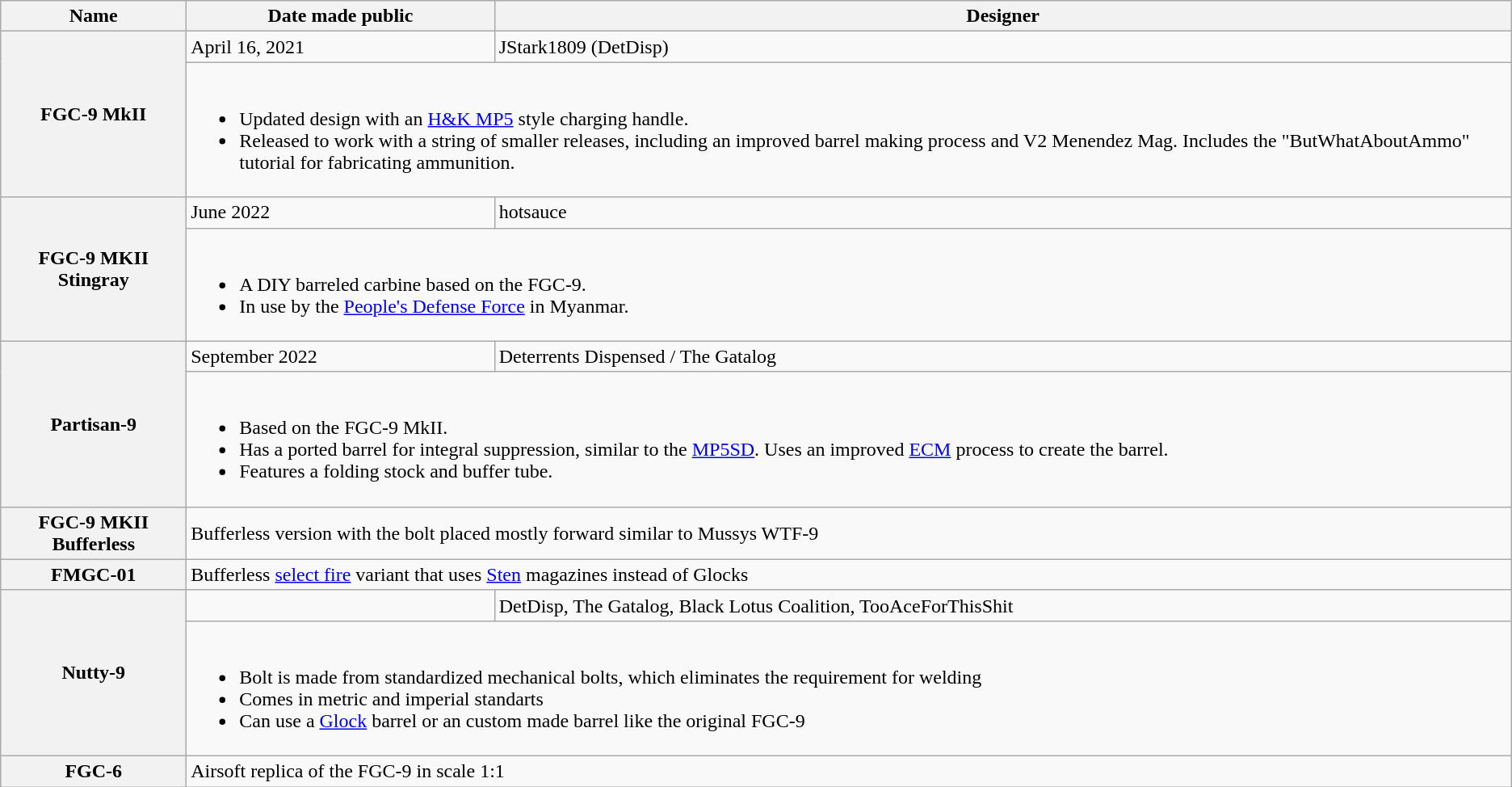<table class="wikitable sortable" style="text-align: left;">
<tr>
<th>Name</th>
<th>Date made public</th>
<th>Designer</th>
</tr>
<tr>
<th rowspan="2">FGC-9 MkII</th>
<td>April 16, 2021</td>
<td>JStark1809 (DetDisp)</td>
</tr>
<tr>
<td colspan="2"><br><ul><li>Updated design with an <a href='#'>H&K MP5</a> style charging handle.</li><li>Released to work with a string of smaller releases, including an improved barrel making process and V2 Menendez Mag. Includes the "ButWhatAboutAmmo" tutorial for fabricating ammunition.</li></ul></td>
</tr>
<tr>
<th rowspan="2">FGC-9 <strong>MKII</strong> Stingray</th>
<td>June 2022</td>
<td>hotsauce</td>
</tr>
<tr>
<td colspan="2"><br><ul><li>A DIY  barreled carbine based on the FGC-9.</li><li>In use by the <a href='#'>People's Defense Force</a> in Myanmar.</li></ul></td>
</tr>
<tr>
<th rowspan="2">Partisan-9</th>
<td>September 2022</td>
<td>Deterrents Dispensed / The Gatalog</td>
</tr>
<tr>
<td colspan="2"><br><ul><li>Based on the FGC-9 MkII.</li><li>Has a ported barrel for integral suppression, similar to the <a href='#'>MP5SD</a>. Uses an improved <a href='#'>ECM</a> process to create the barrel.</li><li>Features a folding stock and buffer tube.</li></ul></td>
</tr>
<tr>
<th><strong>FGC-9 MKII Bufferless</strong></th>
<td colspan="2">Bufferless version with the bolt placed mostly forward similar to Mussys WTF-9</td>
</tr>
<tr>
<th><strong>FMGC-01</strong></th>
<td colspan="2">Bufferless <a href='#'>select fire</a> variant that uses <a href='#'>Sten</a> magazines instead of Glocks</td>
</tr>
<tr>
<th rowspan="2">Nutty-9</th>
<td></td>
<td>DetDisp, The Gatalog, Black Lotus Coalition, TooAceForThisShit</td>
</tr>
<tr>
<td colspan="2"><br><ul><li>Bolt is made from standardized mechanical bolts, which eliminates the requirement for welding</li><li>Comes in metric and imperial standarts</li><li>Can use a <a href='#'>Glock</a> barrel or an custom made barrel like the original FGC-9</li></ul></td>
</tr>
<tr>
<th>FGC-6</th>
<td colspan="2">Airsoft replica of the FGC-9 in scale 1:1</td>
</tr>
</table>
